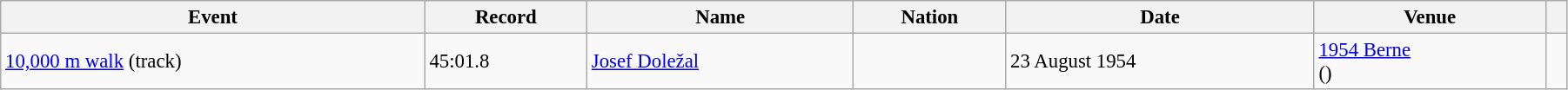<table class="wikitable" style="font-size:95%; width: 95%;">
<tr>
<th>Event</th>
<th>Record</th>
<th>Name</th>
<th>Nation</th>
<th>Date</th>
<th>Venue</th>
<th></th>
</tr>
<tr>
<td><a href='#'>10,000 m walk</a> (track)</td>
<td>45:01.8</td>
<td><a href='#'>Josef Doležal</a></td>
<td></td>
<td>23 August 1954</td>
<td><a href='#'>1954 Berne</a><br>()</td>
<td></td>
</tr>
</table>
